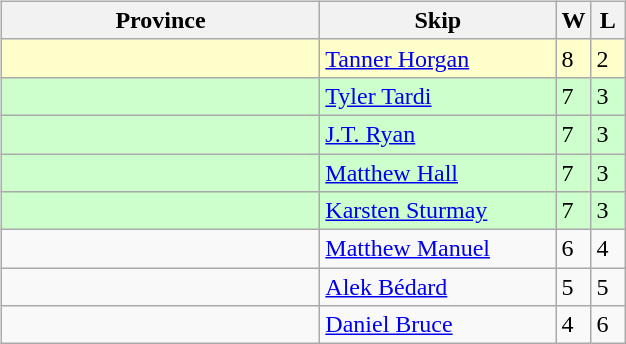<table>
<tr>
<td style="width:10%; vertical-align:top;"><br><table class="wikitable">
<tr>
<th width=205>Province</th>
<th width=150>Skip</th>
<th width=15>W</th>
<th width=15>L</th>
</tr>
<tr bgcolor=#ffffcc>
<td></td>
<td><a href='#'>Tanner Horgan</a></td>
<td>8</td>
<td>2</td>
</tr>
<tr bgcolor=#ccffcc>
<td></td>
<td><a href='#'>Tyler Tardi</a></td>
<td>7</td>
<td>3</td>
</tr>
<tr bgcolor=#ccffcc>
<td></td>
<td><a href='#'>J.T. Ryan</a></td>
<td>7</td>
<td>3</td>
</tr>
<tr bgcolor=#ccffcc>
<td></td>
<td><a href='#'>Matthew Hall</a></td>
<td>7</td>
<td>3</td>
</tr>
<tr bgcolor=#ccffcc>
<td></td>
<td><a href='#'>Karsten Sturmay</a></td>
<td>7</td>
<td>3</td>
</tr>
<tr>
<td></td>
<td><a href='#'>Matthew Manuel</a></td>
<td>6</td>
<td>4</td>
</tr>
<tr>
<td></td>
<td><a href='#'>Alek Bédard</a></td>
<td>5</td>
<td>5</td>
</tr>
<tr>
<td></td>
<td><a href='#'>Daniel Bruce</a></td>
<td>4</td>
<td>6</td>
</tr>
</table>
</td>
</tr>
<tr>
</tr>
</table>
